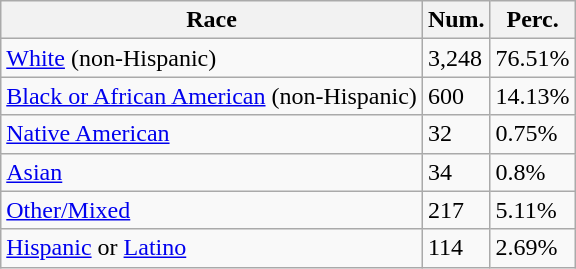<table class="wikitable">
<tr>
<th>Race</th>
<th>Num.</th>
<th>Perc.</th>
</tr>
<tr>
<td><a href='#'>White</a> (non-Hispanic)</td>
<td>3,248</td>
<td>76.51%</td>
</tr>
<tr>
<td><a href='#'>Black or African American</a> (non-Hispanic)</td>
<td>600</td>
<td>14.13%</td>
</tr>
<tr>
<td><a href='#'>Native American</a></td>
<td>32</td>
<td>0.75%</td>
</tr>
<tr>
<td><a href='#'>Asian</a></td>
<td>34</td>
<td>0.8%</td>
</tr>
<tr>
<td><a href='#'>Other/Mixed</a></td>
<td>217</td>
<td>5.11%</td>
</tr>
<tr>
<td><a href='#'>Hispanic</a> or <a href='#'>Latino</a></td>
<td>114</td>
<td>2.69%</td>
</tr>
</table>
